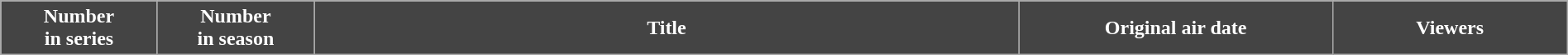<table class="wikitable plainrowheaders" style="width:100%; margin:auto;">
<tr>
<th scope="col" style="background-color: #444444; width:10%; color: #fff;">Number<br>in series</th>
<th scope="col" style="background-color: #444444; width:10%; color: #fff;">Number<br>in season</th>
<th scope="col" style="background-color: #444444; color: #fff;">Title</th>
<th scope="col" style="background-color: #444444; width:20%; color: #fff;">Original air date</th>
<th scope="col" style="background-color: #444444; width:15%; color: #fff;">Viewers<br>






</th>
</tr>
</table>
